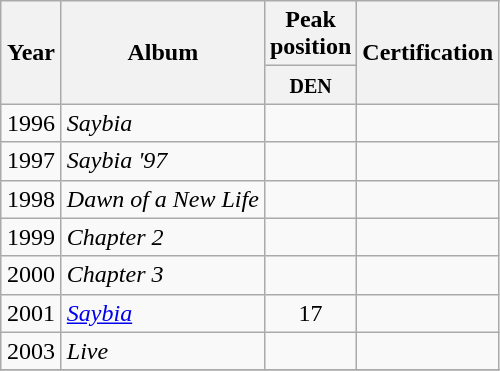<table class="wikitable" style="text-align:center;">
<tr>
<th width="33" rowspan="2">Year</th>
<th rowspan="2">Album</th>
<th colspan="1">Peak<br>position</th>
<th rowspan="2">Certification</th>
</tr>
<tr>
<th><small>DEN<br></small></th>
</tr>
<tr>
<td>1996</td>
<td align="left"><em>Saybia</em></td>
<td></td>
<td></td>
</tr>
<tr>
<td>1997</td>
<td align="left"><em>Saybia '97</em></td>
<td></td>
<td></td>
</tr>
<tr>
<td>1998</td>
<td align="left"><em>Dawn of a New Life</em></td>
<td></td>
<td></td>
</tr>
<tr>
<td>1999</td>
<td align="left"><em>Chapter 2</em></td>
<td></td>
<td></td>
</tr>
<tr>
<td>2000</td>
<td align="left"><em>Chapter 3</em></td>
<td></td>
<td></td>
</tr>
<tr>
<td>2001</td>
<td align="left"><em><a href='#'>Saybia</a></em></td>
<td>17</td>
<td></td>
</tr>
<tr>
<td>2003</td>
<td align="left"><em>Live</em></td>
<td></td>
<td></td>
</tr>
<tr>
</tr>
</table>
